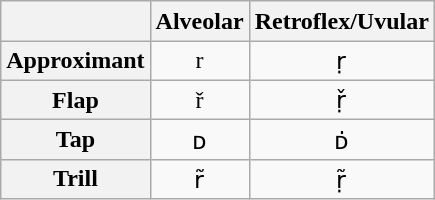<table class="wikitable Unicode" style="text-align:center">
<tr style="vertical-align:top; line-height: 1.2em;">
<th scope="col"></th>
<th scope="col">Alveolar</th>
<th scope="col">Retroflex/Uvular</th>
</tr>
<tr>
<th scope="row">Approximant</th>
<td>r</td>
<td>ṛ</td>
</tr>
<tr>
<th scope="row">Flap</th>
<td>ř</td>
<td>ṛ̌</td>
</tr>
<tr>
<th scope="row">Tap</th>
<td>ᴅ</td>
<td>ᴅ̇</td>
</tr>
<tr>
<th scope="row">Trill</th>
<td>r̃</td>
<td>ṛ̃</td>
</tr>
</table>
